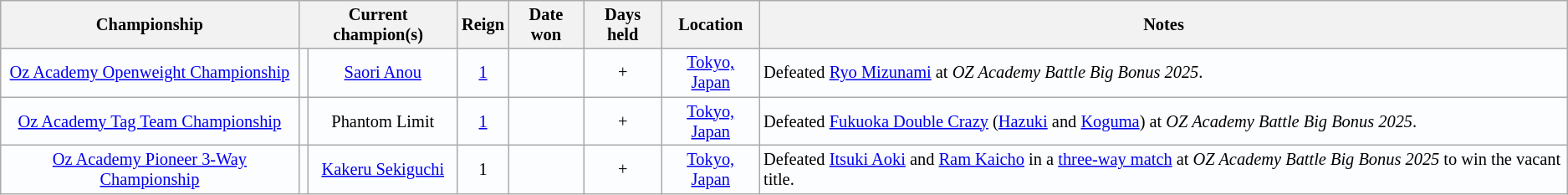<table class="wikitable" style="text-align:center; background:#fcfdff; font-size:85%;">
<tr>
<th>Championship</th>
<th colspan=2>Current champion(s)</th>
<th>Reign</th>
<th>Date won</th>
<th>Days held</th>
<th>Location</th>
<th>Notes</th>
</tr>
<tr>
<td><a href='#'>Oz Academy Openweight Championship</a></td>
<td></td>
<td><a href='#'>Saori Anou</a></td>
<td><a href='#'>1</a></td>
<td></td>
<td>+</td>
<td><a href='#'>Tokyo, Japan</a></td>
<td align=left>Defeated <a href='#'>Ryo Mizunami</a> at <em>OZ Academy Battle Big Bonus 2025</em>.</td>
</tr>
<tr>
<td><a href='#'>Oz Academy Tag Team Championship</a></td>
<td><br></td>
<td>Phantom Limit<br></td>
<td><a href='#'>1<br></a></td>
<td></td>
<td>+</td>
<td><a href='#'>Tokyo, Japan</a></td>
<td align=left>Defeated <a href='#'>Fukuoka Double Crazy</a> (<a href='#'>Hazuki</a> and <a href='#'>Koguma</a>) at <em>OZ Academy Battle Big Bonus 2025</em>.</td>
</tr>
<tr>
<td><a href='#'>Oz Academy Pioneer 3-Way Championship</a></td>
<td></td>
<td><a href='#'>Kakeru Sekiguchi</a></td>
<td>1</td>
<td></td>
<td>+</td>
<td><a href='#'>Tokyo, Japan</a></td>
<td align=left>Defeated <a href='#'>Itsuki Aoki</a> and <a href='#'>Ram Kaicho</a> in a <a href='#'>three-way match</a> at <em>OZ Academy Battle Big Bonus 2025</em> to win the vacant title.</td>
</tr>
</table>
